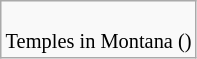<table class="wikitable floatright" style="font-size: 85%;">
<tr>
<td><br>Temples in Montana ()
</td>
</tr>
</table>
